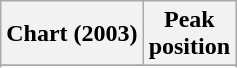<table class="wikitable sortable plainrowheaders">
<tr>
<th scope=col>Chart (2003)</th>
<th scope=col>Peak<br>position</th>
</tr>
<tr>
</tr>
<tr>
</tr>
</table>
